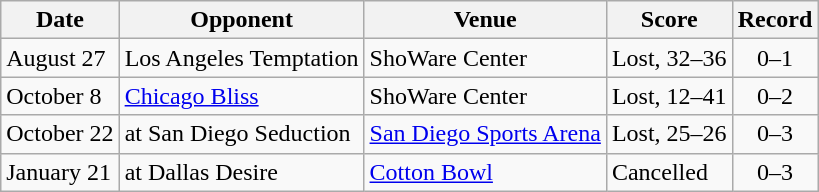<table class="wikitable">
<tr>
<th>Date</th>
<th>Opponent</th>
<th>Venue</th>
<th>Score</th>
<th>Record</th>
</tr>
<tr>
<td>August 27</td>
<td>Los Angeles Temptation</td>
<td>ShoWare Center</td>
<td>Lost, 32–36</td>
<td align=center>0–1</td>
</tr>
<tr>
<td>October 8</td>
<td><a href='#'>Chicago Bliss</a></td>
<td>ShoWare Center</td>
<td>Lost, 12–41</td>
<td align=center>0–2</td>
</tr>
<tr>
<td>October 22</td>
<td>at San Diego Seduction</td>
<td><a href='#'>San Diego Sports Arena</a></td>
<td>Lost, 25–26</td>
<td align=center>0–3</td>
</tr>
<tr>
<td>January 21</td>
<td>at Dallas Desire</td>
<td><a href='#'>Cotton Bowl</a></td>
<td>Cancelled</td>
<td align=center>0–3</td>
</tr>
</table>
